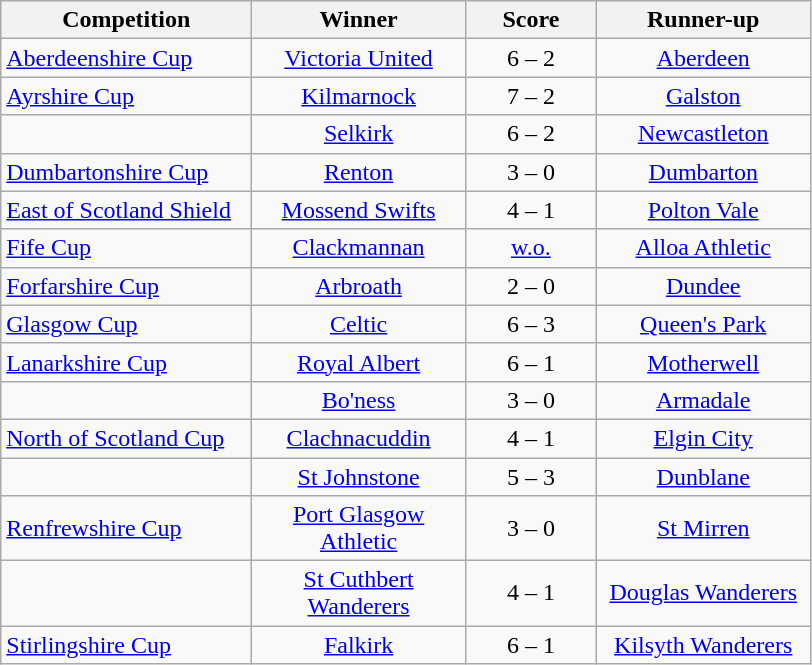<table class="wikitable" style="text-align: center;">
<tr>
<th width=160>Competition</th>
<th width=135>Winner</th>
<th width=80>Score</th>
<th width=135>Runner-up</th>
</tr>
<tr>
<td align=left><a href='#'>Aberdeenshire Cup</a></td>
<td><a href='#'>Victoria United</a></td>
<td>6 – 2</td>
<td><a href='#'>Aberdeen</a></td>
</tr>
<tr>
<td align=left><a href='#'>Ayrshire Cup</a></td>
<td><a href='#'>Kilmarnock</a></td>
<td>7 – 2</td>
<td><a href='#'>Galston</a></td>
</tr>
<tr>
<td align=left></td>
<td><a href='#'>Selkirk</a></td>
<td>6 – 2</td>
<td><a href='#'>Newcastleton</a></td>
</tr>
<tr>
<td align=left><a href='#'>Dumbartonshire Cup</a></td>
<td><a href='#'>Renton</a></td>
<td>3 – 0</td>
<td><a href='#'>Dumbarton</a></td>
</tr>
<tr>
<td align=left><a href='#'>East of Scotland Shield</a></td>
<td><a href='#'>Mossend Swifts</a></td>
<td>4 – 1</td>
<td><a href='#'>Polton Vale</a></td>
</tr>
<tr>
<td align=left><a href='#'>Fife Cup</a></td>
<td><a href='#'>Clackmannan</a></td>
<td><a href='#'>w.o.</a></td>
<td><a href='#'>Alloa Athletic</a></td>
</tr>
<tr>
<td align=left><a href='#'>Forfarshire Cup</a></td>
<td><a href='#'>Arbroath</a></td>
<td>2 – 0</td>
<td><a href='#'>Dundee</a></td>
</tr>
<tr>
<td align=left><a href='#'>Glasgow Cup</a></td>
<td><a href='#'>Celtic</a></td>
<td>6 – 3</td>
<td><a href='#'>Queen's Park</a></td>
</tr>
<tr>
<td align=left><a href='#'>Lanarkshire Cup</a></td>
<td><a href='#'>Royal Albert</a></td>
<td>6 – 1</td>
<td><a href='#'>Motherwell</a></td>
</tr>
<tr>
<td align=left></td>
<td><a href='#'>Bo'ness</a></td>
<td>3 – 0</td>
<td><a href='#'>Armadale</a></td>
</tr>
<tr>
<td align=left><a href='#'>North of Scotland Cup</a></td>
<td><a href='#'>Clachnacuddin</a></td>
<td>4 – 1</td>
<td><a href='#'>Elgin City</a></td>
</tr>
<tr>
<td align=left></td>
<td><a href='#'>St Johnstone</a></td>
<td>5 – 3</td>
<td><a href='#'>Dunblane</a></td>
</tr>
<tr>
<td align=left><a href='#'>Renfrewshire Cup</a></td>
<td><a href='#'>Port Glasgow Athletic</a></td>
<td>3 – 0</td>
<td><a href='#'>St Mirren</a></td>
</tr>
<tr>
<td align=left></td>
<td><a href='#'>St Cuthbert Wanderers</a></td>
<td>4 – 1</td>
<td><a href='#'>Douglas Wanderers</a></td>
</tr>
<tr>
<td align=left><a href='#'>Stirlingshire Cup</a></td>
<td><a href='#'>Falkirk</a></td>
<td>6 – 1</td>
<td><a href='#'>Kilsyth Wanderers</a></td>
</tr>
</table>
